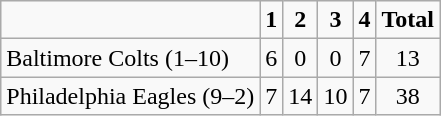<table class="wikitable" style="text-align:center">
<tr>
<td></td>
<td><strong>1</strong></td>
<td><strong>2</strong></td>
<td><strong>3</strong></td>
<td><strong>4</strong></td>
<td><strong>Total</strong></td>
</tr>
<tr>
<td align="left">Baltimore Colts (1–10)</td>
<td>6</td>
<td>0</td>
<td>0</td>
<td>7</td>
<td>13</td>
</tr>
<tr>
<td align="left">Philadelphia Eagles (9–2)</td>
<td>7</td>
<td>14</td>
<td>10</td>
<td>7</td>
<td>38</td>
</tr>
</table>
